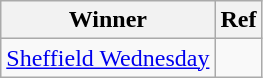<table class="wikitable">
<tr>
<th>Winner</th>
<th>Ref</th>
</tr>
<tr>
<td><a href='#'>Sheffield Wednesday</a></td>
<td></td>
</tr>
</table>
